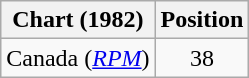<table class="wikitable">
<tr>
<th>Chart (1982)</th>
<th>Position</th>
</tr>
<tr>
<td>Canada (<a href='#'><em>RPM</em></a>)</td>
<td align="center">38</td>
</tr>
</table>
